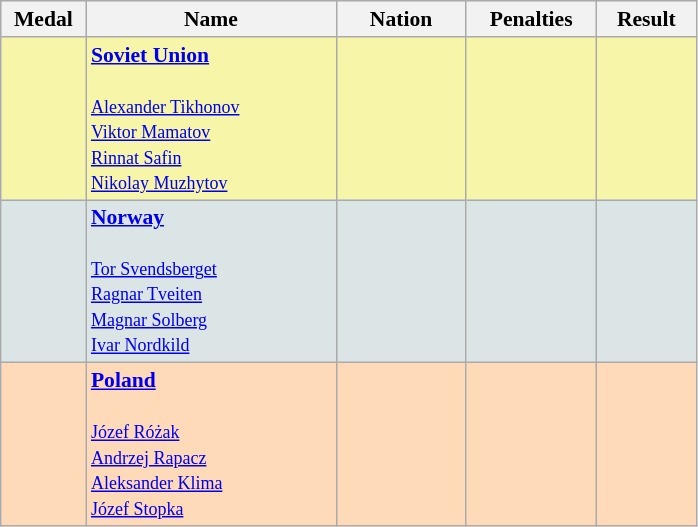<table class=wikitable style="border:1px solid #AAAAAA;font-size:90%">
<tr bgcolor="#E4E4E4">
<th style="border-bottom:1px solid #AAAAAA" width=50>Medal</th>
<th style="border-bottom:1px solid #AAAAAA" width=160>Name</th>
<th style="border-bottom:1px solid #AAAAAA" width=80>Nation</th>
<th style="border-bottom:1px solid #AAAAAA" width=80>Penalties</th>
<th style="border-bottom:1px solid #AAAAAA" width=60>Result</th>
</tr>
<tr bgcolor="#F7F6A8">
<td align="center"></td>
<td><strong><a href='#'>Soviet Union</a></strong><br><br><small><a href='#'>Alexander Tikhonov</a><br><a href='#'>Viktor Mamatov</a><br><a href='#'>Rinnat Safin</a><br><a href='#'>Nikolay Muzhytov</a></small></td>
<td></td>
<td align="center"></td>
<td align="center"></td>
</tr>
<tr bgcolor="#DCE5E5">
<td align="center"></td>
<td><strong><a href='#'>Norway</a></strong><br><br><small><a href='#'>Tor Svendsberget</a><br><a href='#'>Ragnar Tveiten</a><br><a href='#'>Magnar Solberg</a><br><a href='#'>Ivar Nordkild</a></small></td>
<td></td>
<td align="center"></td>
<td align="right"></td>
</tr>
<tr bgcolor="#FFDAB9">
<td align="center"></td>
<td><strong><a href='#'>Poland</a></strong><br><br><small><a href='#'>Józef Różak</a><br><a href='#'>Andrzej Rapacz</a><br><a href='#'>Aleksander Klima</a><br><a href='#'>Józef Stopka</a></small></td>
<td></td>
<td align="center"></td>
<td align="right"></td>
</tr>
</table>
